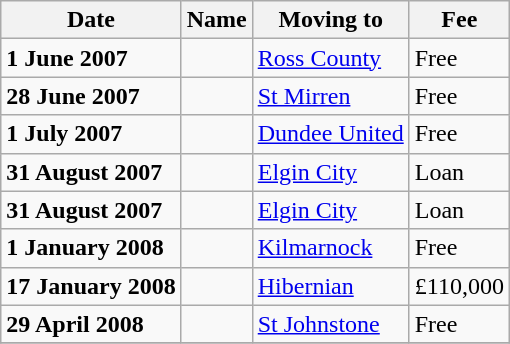<table class="wikitable sortable">
<tr>
<th>Date</th>
<th>Name</th>
<th>Moving to</th>
<th>Fee</th>
</tr>
<tr>
<td><strong>1 June 2007</strong></td>
<td> </td>
<td> <a href='#'>Ross County</a></td>
<td>Free</td>
</tr>
<tr>
<td><strong>28 June 2007</strong></td>
<td> </td>
<td> <a href='#'>St Mirren</a></td>
<td>Free</td>
</tr>
<tr>
<td><strong>1 July 2007</strong></td>
<td> </td>
<td> <a href='#'>Dundee United</a></td>
<td>Free</td>
</tr>
<tr>
<td><strong>31 August 2007</strong></td>
<td> </td>
<td> <a href='#'>Elgin City</a></td>
<td>Loan</td>
</tr>
<tr>
<td><strong>31 August 2007</strong></td>
<td> </td>
<td> <a href='#'>Elgin City</a></td>
<td>Loan</td>
</tr>
<tr>
<td><strong>1 January 2008</strong></td>
<td> </td>
<td> <a href='#'>Kilmarnock</a></td>
<td>Free</td>
</tr>
<tr>
<td><strong>17 January 2008</strong></td>
<td> </td>
<td> <a href='#'>Hibernian</a></td>
<td>£110,000</td>
</tr>
<tr>
<td><strong>29 April 2008</strong></td>
<td> </td>
<td> <a href='#'>St Johnstone</a></td>
<td>Free</td>
</tr>
<tr>
</tr>
</table>
